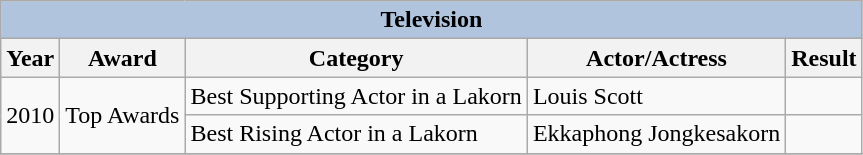<table class="wikitable">
<tr>
<th colspan="5" style="background: LightSteelBlue;">Television</th>
</tr>
<tr>
<th>Year</th>
<th>Award</th>
<th>Category</th>
<th>Actor/Actress</th>
<th>Result</th>
</tr>
<tr>
<td rowspan="2">2010</td>
<td rowspan="2">Top Awards</td>
<td>Best Supporting Actor in a Lakorn</td>
<td>Louis Scott</td>
<td></td>
</tr>
<tr>
<td>Best Rising Actor in a Lakorn</td>
<td>Ekkaphong Jongkesakorn</td>
<td></td>
</tr>
<tr>
</tr>
</table>
